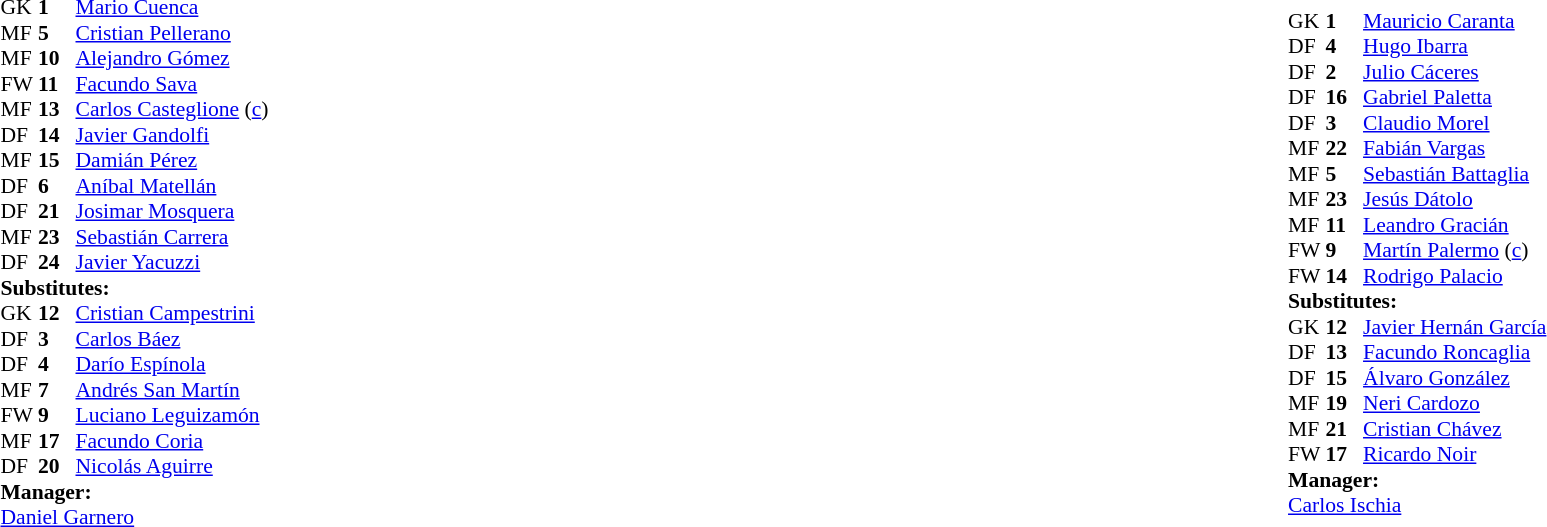<table width="100%">
<tr>
<td valign="top" width="50%"><br><table style="font-size: 90%" cellspacing="0" cellpadding="0">
<tr>
<td colspan="4"></td>
</tr>
<tr>
<th width=25></th>
<th width=25></th>
</tr>
<tr>
<td>GK</td>
<td><strong>1</strong></td>
<td> <a href='#'>Mario Cuenca</a></td>
<td></td>
<td></td>
</tr>
<tr>
<td>MF</td>
<td><strong>5</strong></td>
<td> <a href='#'>Cristian Pellerano</a></td>
</tr>
<tr>
<td>MF</td>
<td><strong>10</strong></td>
<td> <a href='#'>Alejandro Gómez</a></td>
</tr>
<tr>
<td>FW</td>
<td><strong>11</strong></td>
<td> <a href='#'>Facundo Sava</a></td>
</tr>
<tr>
<td>MF</td>
<td><strong>13</strong></td>
<td> <a href='#'>Carlos Casteglione</a> (<a href='#'>c</a>)</td>
<td></td>
<td></td>
</tr>
<tr>
<td>DF</td>
<td><strong>14</strong></td>
<td> <a href='#'>Javier Gandolfi</a></td>
<td></td>
<td></td>
</tr>
<tr>
<td>MF</td>
<td><strong>15</strong></td>
<td> <a href='#'>Damián Pérez</a></td>
<td></td>
<td> </td>
</tr>
<tr>
<td>DF</td>
<td><strong>6</strong></td>
<td> <a href='#'>Aníbal Matellán</a></td>
<td></td>
<td></td>
</tr>
<tr>
<td>DF</td>
<td><strong>21</strong></td>
<td> <a href='#'>Josimar Mosquera</a></td>
<td></td>
<td></td>
</tr>
<tr>
<td>MF</td>
<td><strong>23</strong></td>
<td> <a href='#'>Sebastián Carrera</a></td>
<td></td>
<td></td>
</tr>
<tr>
<td>DF</td>
<td><strong>24</strong></td>
<td> <a href='#'>Javier Yacuzzi</a></td>
</tr>
<tr>
<td colspan=3><strong>Substitutes:</strong></td>
</tr>
<tr>
<td>GK</td>
<td><strong>12</strong></td>
<td> <a href='#'>Cristian Campestrini</a></td>
<td></td>
<td></td>
</tr>
<tr>
<td>DF</td>
<td><strong>3</strong></td>
<td> <a href='#'>Carlos Báez</a></td>
</tr>
<tr>
<td>DF</td>
<td><strong>4</strong></td>
<td> <a href='#'>Darío Espínola</a></td>
<td></td>
<td></td>
</tr>
<tr>
<td>MF</td>
<td><strong>7</strong></td>
<td> <a href='#'>Andrés San Martín</a></td>
</tr>
<tr>
<td>FW</td>
<td><strong>9</strong></td>
<td> <a href='#'>Luciano Leguizamón</a></td>
<td></td>
<td> </td>
</tr>
<tr>
<td>MF</td>
<td><strong>17</strong></td>
<td> <a href='#'>Facundo Coria</a></td>
</tr>
<tr>
<td>DF</td>
<td><strong>20</strong></td>
<td> <a href='#'>Nicolás Aguirre</a></td>
</tr>
<tr>
<td colspan=3><strong>Manager:</strong></td>
</tr>
<tr>
<td colspan=4> <a href='#'>Daniel Garnero</a></td>
</tr>
</table>
</td>
<td><br><table style="font-size: 90%" cellspacing="0" cellpadding="0" align=center>
<tr>
<td colspan="4"></td>
</tr>
<tr>
<th width=25></th>
<th width=25></th>
</tr>
<tr>
<td>GK</td>
<td><strong>1</strong></td>
<td> <a href='#'>Mauricio Caranta</a></td>
</tr>
<tr>
<td>DF</td>
<td><strong>4</strong></td>
<td> <a href='#'>Hugo Ibarra</a></td>
</tr>
<tr>
<td>DF</td>
<td><strong>2</strong></td>
<td> <a href='#'>Julio Cáceres</a></td>
</tr>
<tr>
<td>DF</td>
<td><strong>16</strong></td>
<td> <a href='#'>Gabriel Paletta</a></td>
</tr>
<tr>
<td>DF</td>
<td><strong>3</strong></td>
<td> <a href='#'>Claudio Morel</a></td>
</tr>
<tr>
<td>MF</td>
<td><strong>22</strong></td>
<td> <a href='#'>Fabián Vargas</a></td>
</tr>
<tr>
<td>MF</td>
<td><strong>5</strong></td>
<td> <a href='#'>Sebastián Battaglia</a></td>
<td></td>
<td></td>
</tr>
<tr>
<td>MF</td>
<td><strong>23</strong></td>
<td> <a href='#'>Jesús Dátolo</a></td>
<td></td>
<td> </td>
</tr>
<tr>
<td>MF</td>
<td><strong>11</strong></td>
<td> <a href='#'>Leandro Gracián</a></td>
<td></td>
<td></td>
</tr>
<tr>
<td>FW</td>
<td><strong>9</strong></td>
<td> <a href='#'>Martín Palermo</a> (<a href='#'>c</a>)</td>
</tr>
<tr>
<td>FW</td>
<td><strong>14</strong></td>
<td> <a href='#'>Rodrigo Palacio</a></td>
<td></td>
<td></td>
</tr>
<tr>
<td colspan=3><strong>Substitutes:</strong></td>
</tr>
<tr>
<td>GK</td>
<td><strong>12</strong></td>
<td> <a href='#'>Javier Hernán García</a></td>
</tr>
<tr>
<td>DF</td>
<td><strong>13</strong></td>
<td> <a href='#'>Facundo Roncaglia</a></td>
</tr>
<tr>
<td>DF</td>
<td><strong>15</strong></td>
<td> <a href='#'>Álvaro González</a></td>
<td></td>
<td></td>
</tr>
<tr>
<td>MF</td>
<td><strong>19</strong></td>
<td> <a href='#'>Neri Cardozo</a></td>
<td></td>
<td></td>
</tr>
<tr>
<td>MF</td>
<td><strong>21</strong></td>
<td> <a href='#'>Cristian Chávez</a></td>
</tr>
<tr>
<td>FW</td>
<td><strong>17</strong></td>
<td> <a href='#'>Ricardo Noir</a></td>
<td></td>
<td></td>
</tr>
<tr>
<td colspan=3><strong>Manager:</strong></td>
</tr>
<tr>
<td colspan=4> <a href='#'>Carlos Ischia</a></td>
</tr>
</table>
</td>
</tr>
</table>
